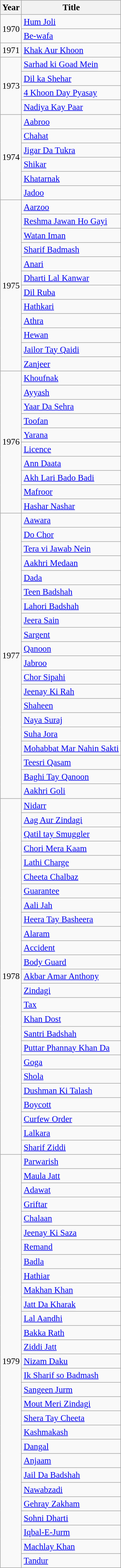<table class="wikitable" style="font-size:95%;">
<tr>
<th><strong>Year</strong></th>
<th><strong>Title</strong></th>
</tr>
<tr>
<td rowspan="2">1970</td>
<td><a href='#'>Hum Joli</a></td>
</tr>
<tr>
<td><a href='#'>Be-wafa</a></td>
</tr>
<tr>
<td>1971</td>
<td><a href='#'>Khak Aur Khoon</a></td>
</tr>
<tr>
<td rowspan="4">1973</td>
<td><a href='#'>Sarhad ki Goad Mein</a></td>
</tr>
<tr>
<td><a href='#'>Dil ka Shehar</a></td>
</tr>
<tr>
<td><a href='#'>4 Khoon Day Pyasay</a></td>
</tr>
<tr>
<td><a href='#'>Nadiya Kay Paar</a></td>
</tr>
<tr>
<td rowspan="6">1974</td>
<td><a href='#'>Aabroo</a></td>
</tr>
<tr>
<td><a href='#'>Chahat</a></td>
</tr>
<tr>
<td><a href='#'>Jigar Da Tukra</a></td>
</tr>
<tr>
<td><a href='#'>Shikar</a></td>
</tr>
<tr>
<td><a href='#'>Khatarnak</a></td>
</tr>
<tr>
<td><a href='#'>Jadoo</a></td>
</tr>
<tr>
<td rowspan="12">1975</td>
<td><a href='#'>Aarzoo</a></td>
</tr>
<tr>
<td><a href='#'>Reshma Jawan Ho Gayi</a></td>
</tr>
<tr>
<td><a href='#'>Watan Iman</a></td>
</tr>
<tr>
<td><a href='#'>Sharif Badmash</a></td>
</tr>
<tr>
<td><a href='#'>Anari</a></td>
</tr>
<tr>
<td><a href='#'>Dharti Lal Kanwar</a></td>
</tr>
<tr>
<td><a href='#'>Dil Ruba</a></td>
</tr>
<tr>
<td><a href='#'>Hathkari</a></td>
</tr>
<tr>
<td><a href='#'>Athra</a></td>
</tr>
<tr>
<td><a href='#'>Hewan</a></td>
</tr>
<tr>
<td><a href='#'>Jailor Tay Qaidi</a></td>
</tr>
<tr>
<td><a href='#'>Zanjeer</a></td>
</tr>
<tr>
<td rowspan="10">1976</td>
<td><a href='#'>Khoufnak</a></td>
</tr>
<tr>
<td><a href='#'>Ayyash</a></td>
</tr>
<tr>
<td><a href='#'>Yaar Da Sehra</a></td>
</tr>
<tr>
<td><a href='#'>Toofan</a></td>
</tr>
<tr>
<td><a href='#'>Yarana</a></td>
</tr>
<tr>
<td><a href='#'>Licence</a></td>
</tr>
<tr>
<td><a href='#'>Ann Daata</a></td>
</tr>
<tr>
<td><a href='#'>Akh Lari Bado Badi</a></td>
</tr>
<tr>
<td><a href='#'>Mafroor</a></td>
</tr>
<tr>
<td><a href='#'>Hashar Nashar</a></td>
</tr>
<tr>
<td rowspan="20">1977</td>
<td><a href='#'>Aawara</a></td>
</tr>
<tr>
<td><a href='#'>Do Chor</a></td>
</tr>
<tr>
<td><a href='#'>Tera vi Jawab Nein</a></td>
</tr>
<tr>
<td><a href='#'>Aakhri Medaan</a></td>
</tr>
<tr>
<td><a href='#'>Dada</a></td>
</tr>
<tr>
<td><a href='#'>Teen Badshah</a></td>
</tr>
<tr>
<td><a href='#'>Lahori Badshah</a></td>
</tr>
<tr>
<td><a href='#'>Jeera Sain</a></td>
</tr>
<tr>
<td><a href='#'>Sargent</a></td>
</tr>
<tr>
<td><a href='#'>Qanoon</a></td>
</tr>
<tr>
<td><a href='#'>Jabroo</a></td>
</tr>
<tr>
<td><a href='#'>Chor Sipahi</a></td>
</tr>
<tr>
<td><a href='#'>Jeenay Ki Rah</a></td>
</tr>
<tr>
<td><a href='#'>Shaheen</a></td>
</tr>
<tr>
<td><a href='#'>Naya Suraj</a></td>
</tr>
<tr>
<td><a href='#'>Suha Jora</a></td>
</tr>
<tr>
<td><a href='#'>Mohabbat Mar Nahin Sakti</a></td>
</tr>
<tr>
<td><a href='#'>Teesri Qasam</a></td>
</tr>
<tr>
<td><a href='#'>Baghi Tay Qanoon</a></td>
</tr>
<tr>
<td><a href='#'>Aakhri Goli</a></td>
</tr>
<tr>
<td rowspan="25">1978</td>
<td><a href='#'>Nidarr</a></td>
</tr>
<tr>
<td><a href='#'>Aag Aur Zindagi</a></td>
</tr>
<tr>
<td><a href='#'>Qatil tay Smuggler</a></td>
</tr>
<tr>
<td><a href='#'>Chori Mera Kaam</a></td>
</tr>
<tr>
<td><a href='#'>Lathi Charge</a></td>
</tr>
<tr>
<td><a href='#'>Cheeta Chalbaz</a></td>
</tr>
<tr>
<td><a href='#'>Guarantee</a></td>
</tr>
<tr>
<td><a href='#'>Aali Jah</a></td>
</tr>
<tr>
<td><a href='#'>Heera Tay Basheera</a></td>
</tr>
<tr>
<td><a href='#'>Alaram</a></td>
</tr>
<tr>
<td><a href='#'>Accident</a></td>
</tr>
<tr>
<td><a href='#'>Body Guard</a></td>
</tr>
<tr>
<td><a href='#'>Akbar Amar Anthony</a></td>
</tr>
<tr>
<td><a href='#'>Zindagi</a></td>
</tr>
<tr>
<td><a href='#'>Tax</a></td>
</tr>
<tr>
<td><a href='#'>Khan Dost</a></td>
</tr>
<tr>
<td><a href='#'>Santri Badshah</a></td>
</tr>
<tr>
<td><a href='#'>Puttar Phannay Khan Da</a></td>
</tr>
<tr>
<td><a href='#'>Goga</a></td>
</tr>
<tr>
<td><a href='#'>Shola</a></td>
</tr>
<tr>
<td><a href='#'>Dushman Ki Talash</a></td>
</tr>
<tr>
<td><a href='#'>Boycott</a></td>
</tr>
<tr>
<td><a href='#'>Curfew Order</a></td>
</tr>
<tr>
<td><a href='#'>Lalkara</a></td>
</tr>
<tr>
<td><a href='#'>Sharif Ziddi</a></td>
</tr>
<tr>
<td rowspan="29">1979</td>
<td><a href='#'>Parwarish</a></td>
</tr>
<tr>
<td><a href='#'>Maula Jatt</a></td>
</tr>
<tr>
<td><a href='#'>Adawat</a></td>
</tr>
<tr>
<td><a href='#'>Griftar</a></td>
</tr>
<tr>
<td><a href='#'>Chalaan</a></td>
</tr>
<tr>
<td><a href='#'>Jeenay Ki Saza</a></td>
</tr>
<tr>
<td><a href='#'>Remand</a></td>
</tr>
<tr>
<td><a href='#'>Badla</a></td>
</tr>
<tr>
<td><a href='#'>Hathiar</a></td>
</tr>
<tr>
<td><a href='#'>Makhan Khan</a></td>
</tr>
<tr>
<td><a href='#'>Jatt Da Kharak</a></td>
</tr>
<tr>
<td><a href='#'>Lal Aandhi</a></td>
</tr>
<tr>
<td><a href='#'>Bakka Rath</a></td>
</tr>
<tr>
<td><a href='#'>Ziddi Jatt</a></td>
</tr>
<tr>
<td><a href='#'>Nizam Daku</a></td>
</tr>
<tr>
<td><a href='#'>Ik Sharif so Badmash</a></td>
</tr>
<tr>
<td><a href='#'>Sangeen Jurm</a></td>
</tr>
<tr>
<td><a href='#'>Mout Meri Zindagi</a></td>
</tr>
<tr>
<td><a href='#'>Shera Tay Cheeta</a></td>
</tr>
<tr>
<td><a href='#'>Kashmakash</a></td>
</tr>
<tr>
<td><a href='#'>Dangal</a></td>
</tr>
<tr>
<td><a href='#'>Anjaam</a></td>
</tr>
<tr>
<td><a href='#'>Jail Da Badshah</a></td>
</tr>
<tr>
<td><a href='#'>Nawabzadi</a></td>
</tr>
<tr>
<td><a href='#'>Gehray Zakham</a></td>
</tr>
<tr>
<td><a href='#'>Sohni Dharti</a></td>
</tr>
<tr>
<td><a href='#'>Iqbal-E-Jurm</a></td>
</tr>
<tr>
<td><a href='#'>Machlay Khan</a></td>
</tr>
<tr>
<td><a href='#'>Tandur</a></td>
</tr>
</table>
